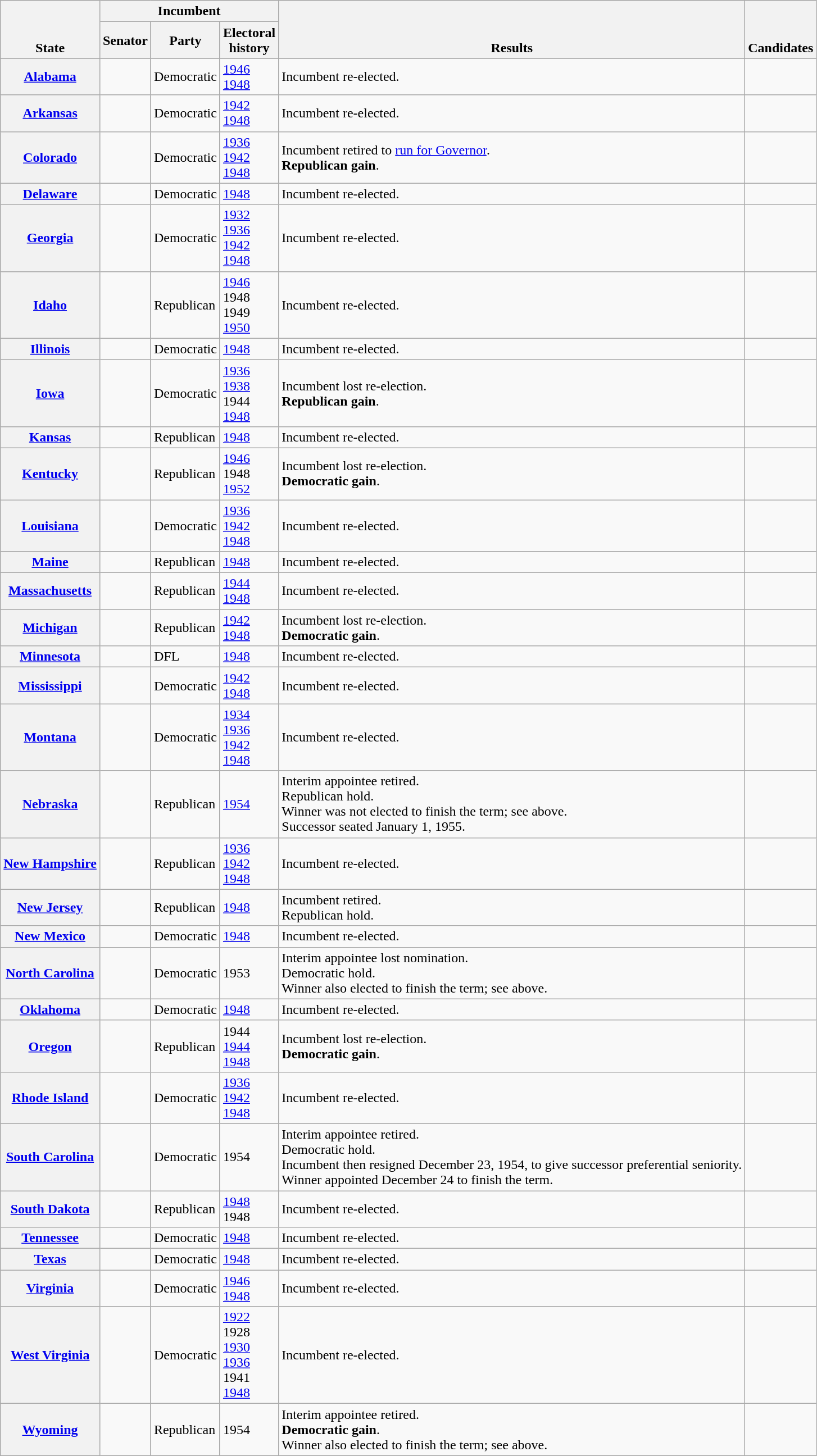<table class="wikitable sortable">
<tr valign=bottom>
<th rowspan=2>State</th>
<th colspan=3>Incumbent</th>
<th rowspan=2>Results</th>
<th rowspan=2>Candidates</th>
</tr>
<tr>
<th>Senator</th>
<th>Party</th>
<th>Electoral<br>history</th>
</tr>
<tr>
<th><a href='#'>Alabama</a></th>
<td></td>
<td>Democratic</td>
<td><a href='#'>1946 </a><br><a href='#'>1948</a></td>
<td>Incumbent re-elected.</td>
<td nowrap></td>
</tr>
<tr>
<th><a href='#'>Arkansas</a></th>
<td></td>
<td>Democratic</td>
<td><a href='#'>1942</a><br><a href='#'>1948</a></td>
<td>Incumbent re-elected.</td>
<td nowrap></td>
</tr>
<tr>
<th><a href='#'>Colorado</a></th>
<td></td>
<td>Democratic</td>
<td><a href='#'>1936</a><br><a href='#'>1942</a><br><a href='#'>1948</a></td>
<td>Incumbent retired to <a href='#'>run for Governor</a>.<br><strong>Republican gain</strong>.</td>
<td nowrap></td>
</tr>
<tr>
<th><a href='#'>Delaware</a></th>
<td></td>
<td>Democratic</td>
<td><a href='#'>1948</a></td>
<td>Incumbent re-elected.</td>
<td nowrap></td>
</tr>
<tr>
<th><a href='#'>Georgia</a></th>
<td></td>
<td>Democratic</td>
<td><a href='#'>1932 </a><br><a href='#'>1936</a><br><a href='#'>1942</a><br><a href='#'>1948</a></td>
<td>Incumbent re-elected.</td>
<td nowrap></td>
</tr>
<tr>
<th><a href='#'>Idaho</a></th>
<td></td>
<td>Republican</td>
<td><a href='#'>1946 </a><br>1948 <br>1949 <br><a href='#'>1950 </a></td>
<td>Incumbent re-elected.</td>
<td nowrap></td>
</tr>
<tr>
<th><a href='#'>Illinois</a></th>
<td></td>
<td>Democratic</td>
<td><a href='#'>1948</a></td>
<td>Incumbent re-elected.</td>
<td nowrap></td>
</tr>
<tr>
<th><a href='#'>Iowa</a></th>
<td></td>
<td>Democratic</td>
<td><a href='#'>1936 </a><br><a href='#'>1938</a><br>1944 <br><a href='#'>1948</a></td>
<td>Incumbent lost re-election.<br><strong>Republican gain</strong>.</td>
<td nowrap></td>
</tr>
<tr>
<th><a href='#'>Kansas</a></th>
<td></td>
<td>Republican</td>
<td><a href='#'>1948</a></td>
<td>Incumbent re-elected.</td>
<td nowrap></td>
</tr>
<tr>
<th><a href='#'>Kentucky</a></th>
<td></td>
<td>Republican</td>
<td><a href='#'>1946 </a><br>1948 <br><a href='#'>1952 </a></td>
<td>Incumbent lost re-election.<br><strong>Democratic gain</strong>.</td>
<td nowrap></td>
</tr>
<tr>
<th><a href='#'>Louisiana</a></th>
<td></td>
<td>Democratic</td>
<td><a href='#'>1936</a><br><a href='#'>1942</a><br><a href='#'>1948</a></td>
<td>Incumbent re-elected.</td>
<td nowrap></td>
</tr>
<tr>
<th><a href='#'>Maine</a></th>
<td></td>
<td>Republican</td>
<td><a href='#'>1948</a></td>
<td>Incumbent re-elected.</td>
<td nowrap></td>
</tr>
<tr>
<th><a href='#'>Massachusetts</a></th>
<td></td>
<td>Republican</td>
<td><a href='#'>1944 </a><br><a href='#'>1948</a></td>
<td>Incumbent re-elected.</td>
<td nowrap></td>
</tr>
<tr>
<th><a href='#'>Michigan</a></th>
<td></td>
<td>Republican</td>
<td><a href='#'>1942</a><br><a href='#'>1948</a></td>
<td>Incumbent lost re-election.<br><strong>Democratic gain</strong>.</td>
<td nowrap></td>
</tr>
<tr>
<th><a href='#'>Minnesota</a></th>
<td></td>
<td>DFL</td>
<td><a href='#'>1948</a></td>
<td>Incumbent re-elected.</td>
<td nowrap></td>
</tr>
<tr>
<th><a href='#'>Mississippi</a></th>
<td></td>
<td>Democratic</td>
<td><a href='#'>1942</a><br><a href='#'>1948</a></td>
<td>Incumbent re-elected.</td>
<td nowrap></td>
</tr>
<tr>
<th><a href='#'>Montana</a></th>
<td></td>
<td>Democratic</td>
<td><a href='#'>1934 </a><br><a href='#'>1936</a><br><a href='#'>1942</a><br><a href='#'>1948</a></td>
<td>Incumbent re-elected.</td>
<td nowrap></td>
</tr>
<tr>
<th><a href='#'>Nebraska</a></th>
<td></td>
<td>Republican</td>
<td><a href='#'>1954 </a></td>
<td>Interim appointee retired.<br>Republican hold.<br>Winner was not elected to finish the term; see above.<br>Successor seated January 1, 1955.</td>
<td nowrap></td>
</tr>
<tr>
<th><a href='#'>New Hampshire</a></th>
<td></td>
<td>Republican</td>
<td><a href='#'>1936</a><br><a href='#'>1942</a><br><a href='#'>1948</a></td>
<td>Incumbent re-elected.</td>
<td nowrap></td>
</tr>
<tr>
<th><a href='#'>New Jersey</a></th>
<td></td>
<td>Republican</td>
<td><a href='#'>1948</a></td>
<td>Incumbent retired.<br>Republican hold.</td>
<td nowrap></td>
</tr>
<tr>
<th><a href='#'>New Mexico</a></th>
<td></td>
<td>Democratic</td>
<td><a href='#'>1948</a></td>
<td>Incumbent re-elected.</td>
<td nowrap></td>
</tr>
<tr>
<th><a href='#'>North Carolina</a></th>
<td></td>
<td>Democratic</td>
<td>1953 </td>
<td>Interim appointee lost nomination.<br>Democratic hold.<br>Winner also elected to finish the term; see above.</td>
<td nowrap></td>
</tr>
<tr>
<th><a href='#'>Oklahoma</a></th>
<td></td>
<td>Democratic</td>
<td><a href='#'>1948</a></td>
<td>Incumbent re-elected.</td>
<td nowrap><br></td>
</tr>
<tr>
<th><a href='#'>Oregon</a></th>
<td></td>
<td>Republican</td>
<td>1944 <br><a href='#'>1944 </a><br><a href='#'>1948</a></td>
<td>Incumbent lost re-election.<br><strong>Democratic gain</strong>.</td>
<td nowrap></td>
</tr>
<tr>
<th><a href='#'>Rhode Island</a></th>
<td></td>
<td>Democratic</td>
<td><a href='#'>1936</a><br><a href='#'>1942</a><br><a href='#'>1948</a></td>
<td>Incumbent re-elected.</td>
<td nowrap></td>
</tr>
<tr>
<th><a href='#'>South Carolina</a></th>
<td></td>
<td>Democratic</td>
<td>1954 </td>
<td>Interim appointee retired.<br>Democratic hold.<br>Incumbent then resigned December 23, 1954, to give successor preferential seniority.<br>Winner appointed December 24 to finish the term.</td>
<td nowrap></td>
</tr>
<tr>
<th><a href='#'>South Dakota</a></th>
<td></td>
<td>Republican</td>
<td><a href='#'>1948</a><br>1948 </td>
<td>Incumbent re-elected.</td>
<td nowrap></td>
</tr>
<tr>
<th><a href='#'>Tennessee</a></th>
<td></td>
<td>Democratic</td>
<td><a href='#'>1948</a></td>
<td>Incumbent re-elected.</td>
<td nowrap></td>
</tr>
<tr>
<th><a href='#'>Texas</a></th>
<td></td>
<td>Democratic</td>
<td><a href='#'>1948</a></td>
<td>Incumbent re-elected.</td>
<td nowrap></td>
</tr>
<tr>
<th><a href='#'>Virginia</a></th>
<td></td>
<td>Democratic</td>
<td><a href='#'>1946 </a><br><a href='#'>1948</a></td>
<td>Incumbent re-elected.</td>
<td nowrap></td>
</tr>
<tr>
<th><a href='#'>West Virginia</a></th>
<td></td>
<td>Democratic</td>
<td><a href='#'>1922</a><br>1928 <br><a href='#'>1930</a><br><a href='#'>1936</a><br>1941 <br><a href='#'>1948</a></td>
<td>Incumbent re-elected.</td>
<td nowrap></td>
</tr>
<tr>
<th><a href='#'>Wyoming</a></th>
<td></td>
<td>Republican</td>
<td>1954 </td>
<td>Interim appointee retired.<br><strong>Democratic gain</strong>.<br>Winner also elected to finish the term; see above.</td>
<td nowrap></td>
</tr>
</table>
